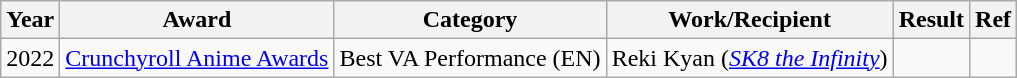<table class="wikitable sortable plainrowheaders">
<tr>
<th>Year</th>
<th>Award</th>
<th>Category</th>
<th>Work/Recipient</th>
<th>Result</th>
<th class="unsortable">Ref</th>
</tr>
<tr>
<td>2022</td>
<td><a href='#'>Crunchyroll Anime Awards</a></td>
<td>Best VA Performance (EN)</td>
<td>Reki Kyan (<em><a href='#'>SK8 the Infinity</a></em>)</td>
<td></td>
<td></td>
</tr>
</table>
